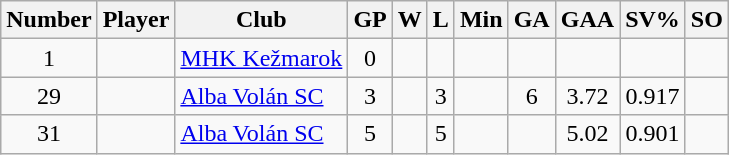<table class="wikitable sortable" style="text-align: center;">
<tr>
<th>Number</th>
<th>Player</th>
<th>Club</th>
<th>GP</th>
<th>W</th>
<th>L</th>
<th>Min</th>
<th>GA</th>
<th>GAA</th>
<th>SV%</th>
<th>SO</th>
</tr>
<tr>
<td>1</td>
<td align=left></td>
<td align=left><a href='#'>MHK Kežmarok</a></td>
<td>0</td>
<td></td>
<td></td>
<td></td>
<td></td>
<td></td>
<td></td>
<td></td>
</tr>
<tr>
<td>29</td>
<td align=left></td>
<td align=left><a href='#'>Alba Volán SC</a></td>
<td>3</td>
<td></td>
<td>3</td>
<td></td>
<td>6</td>
<td>3.72</td>
<td>0.917</td>
<td></td>
</tr>
<tr>
<td>31</td>
<td align=left></td>
<td align=left><a href='#'>Alba Volán SC</a></td>
<td>5</td>
<td></td>
<td>5</td>
<td></td>
<td></td>
<td>5.02</td>
<td>0.901</td>
<td></td>
</tr>
</table>
